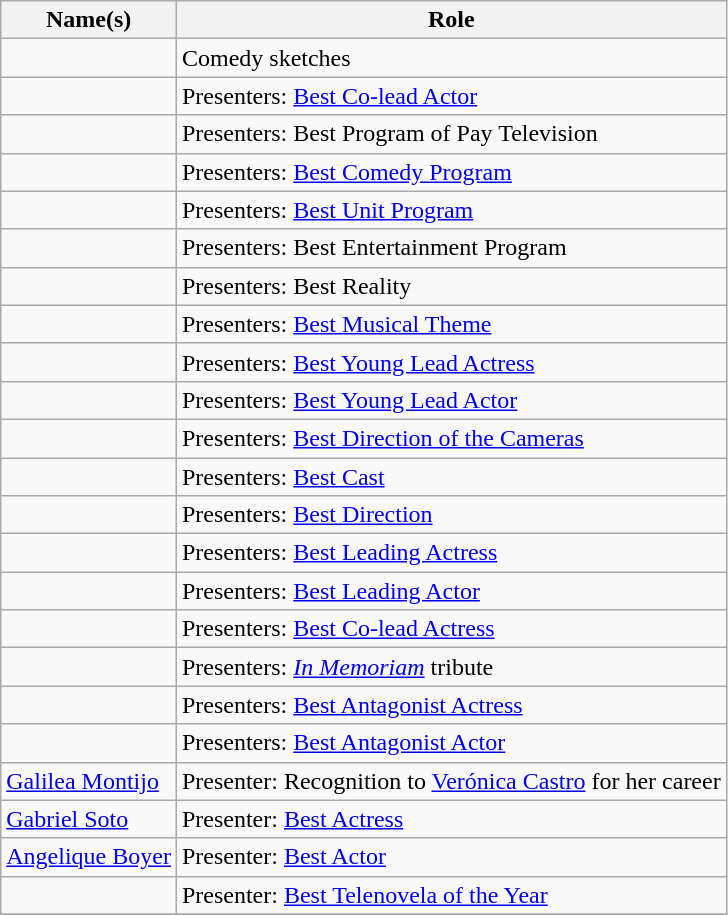<table class="wikitable sortable">
<tr>
<th>Name(s)</th>
<th>Role</th>
</tr>
<tr>
<td></td>
<td>Comedy sketches</td>
</tr>
<tr>
<td></td>
<td>Presenters: <a href='#'>Best Co-lead Actor</a></td>
</tr>
<tr>
<td></td>
<td>Presenters: Best Program of Pay Television</td>
</tr>
<tr>
<td></td>
<td>Presenters: <a href='#'>Best Comedy Program</a></td>
</tr>
<tr>
<td></td>
<td>Presenters: <a href='#'>Best Unit Program</a></td>
</tr>
<tr>
<td></td>
<td>Presenters: Best Entertainment Program</td>
</tr>
<tr>
<td></td>
<td>Presenters: Best Reality</td>
</tr>
<tr>
<td></td>
<td>Presenters: <a href='#'>Best Musical Theme</a></td>
</tr>
<tr>
<td></td>
<td>Presenters: <a href='#'>Best Young Lead Actress</a></td>
</tr>
<tr>
<td></td>
<td>Presenters: <a href='#'>Best Young Lead Actor</a></td>
</tr>
<tr>
<td></td>
<td>Presenters: <a href='#'>Best Direction of the Cameras</a></td>
</tr>
<tr>
<td></td>
<td>Presenters: <a href='#'>Best Cast</a></td>
</tr>
<tr>
<td></td>
<td>Presenters: <a href='#'>Best Direction</a></td>
</tr>
<tr>
<td></td>
<td>Presenters: <a href='#'>Best Leading Actress</a></td>
</tr>
<tr>
<td></td>
<td>Presenters: <a href='#'>Best Leading Actor</a></td>
</tr>
<tr>
<td></td>
<td>Presenters: <a href='#'>Best Co-lead Actress</a></td>
</tr>
<tr>
<td></td>
<td>Presenters: <em><a href='#'>In Memoriam</a></em> tribute</td>
</tr>
<tr>
<td></td>
<td>Presenters: <a href='#'>Best Antagonist Actress</a></td>
</tr>
<tr>
<td></td>
<td>Presenters: <a href='#'>Best Antagonist Actor</a></td>
</tr>
<tr>
<td><a href='#'>Galilea Montijo</a></td>
<td>Presenter: Recognition to <a href='#'>Verónica Castro</a> for her career</td>
</tr>
<tr>
<td><a href='#'>Gabriel Soto</a></td>
<td>Presenter: <a href='#'>Best Actress</a></td>
</tr>
<tr>
<td><a href='#'>Angelique Boyer</a></td>
<td>Presenter: <a href='#'>Best Actor</a></td>
</tr>
<tr>
<td></td>
<td>Presenter: <a href='#'>Best Telenovela of the Year</a></td>
</tr>
<tr>
</tr>
</table>
